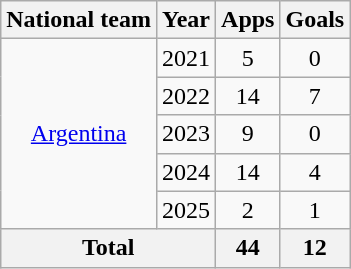<table class="wikitable" style="text-align: center;">
<tr>
<th>National team</th>
<th>Year</th>
<th>Apps</th>
<th>Goals</th>
</tr>
<tr>
<td rowspan="5"><a href='#'>Argentina</a></td>
<td>2021</td>
<td>5</td>
<td>0</td>
</tr>
<tr>
<td>2022</td>
<td>14</td>
<td>7</td>
</tr>
<tr>
<td>2023</td>
<td>9</td>
<td>0</td>
</tr>
<tr>
<td>2024</td>
<td>14</td>
<td>4</td>
</tr>
<tr>
<td>2025</td>
<td>2</td>
<td>1</td>
</tr>
<tr>
<th colspan="2">Total</th>
<th>44</th>
<th>12</th>
</tr>
</table>
